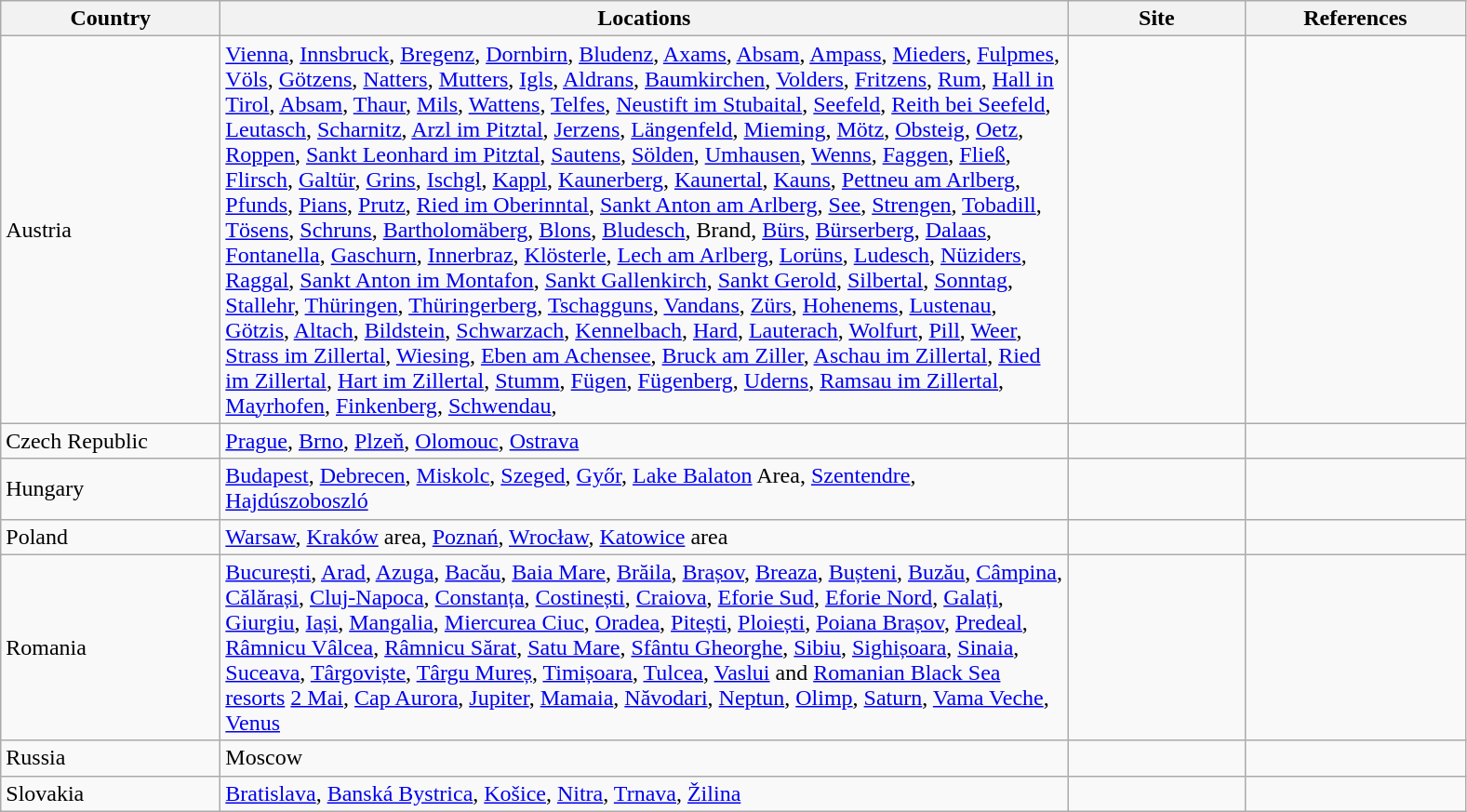<table class="wikitable">
<tr>
<th style="width:150px;">Country</th>
<th style="width:600px;">Locations</th>
<th style="width:120px;">Site</th>
<th style="width:150px;">References</th>
</tr>
<tr>
<td> Austria</td>
<td><a href='#'>Vienna</a>, <a href='#'>Innsbruck</a>, <a href='#'>Bregenz</a>, <a href='#'>Dornbirn</a>, <a href='#'>Bludenz</a>, <a href='#'>Axams</a>, <a href='#'>Absam</a>, <a href='#'>Ampass</a>, <a href='#'>Mieders</a>, <a href='#'>Fulpmes</a>, <a href='#'>Völs</a>, <a href='#'>Götzens</a>, <a href='#'>Natters</a>, <a href='#'>Mutters</a>, <a href='#'>Igls</a>, <a href='#'>Aldrans</a>, <a href='#'>Baumkirchen</a>, <a href='#'>Volders</a>, <a href='#'>Fritzens</a>, <a href='#'>Rum</a>, <a href='#'>Hall in Tirol</a>, <a href='#'>Absam</a>, <a href='#'>Thaur</a>, <a href='#'>Mils</a>, <a href='#'>Wattens</a>, <a href='#'>Telfes</a>, <a href='#'>Neustift im Stubaital</a>, <a href='#'>Seefeld</a>, <a href='#'>Reith bei Seefeld</a>, <a href='#'>Leutasch</a>, <a href='#'>Scharnitz</a>, <a href='#'>Arzl im Pitztal</a>, <a href='#'>Jerzens</a>, <a href='#'>Längenfeld</a>, <a href='#'>Mieming</a>, <a href='#'>Mötz</a>, <a href='#'>Obsteig</a>, <a href='#'>Oetz</a>, <a href='#'>Roppen</a>, <a href='#'>Sankt Leonhard im Pitztal</a>, <a href='#'>Sautens</a>, <a href='#'>Sölden</a>, <a href='#'>Umhausen</a>, <a href='#'>Wenns</a>, <a href='#'>Faggen</a>, <a href='#'>Fließ</a>, <a href='#'>Flirsch</a>, <a href='#'>Galtür</a>, <a href='#'>Grins</a>, <a href='#'>Ischgl</a>, <a href='#'>Kappl</a>, <a href='#'>Kaunerberg</a>, <a href='#'>Kaunertal</a>, <a href='#'>Kauns</a>, <a href='#'>Pettneu am Arlberg</a>, <a href='#'>Pfunds</a>, <a href='#'>Pians</a>, <a href='#'>Prutz</a>, <a href='#'>Ried im Oberinntal</a>, <a href='#'>Sankt Anton am Arlberg</a>, <a href='#'>See</a>, <a href='#'>Strengen</a>, <a href='#'>Tobadill</a>, <a href='#'>Tösens</a>, <a href='#'>Schruns</a>, <a href='#'>Bartholomäberg</a>, <a href='#'>Blons</a>, <a href='#'>Bludesch</a>, Brand, <a href='#'>Bürs</a>, <a href='#'>Bürserberg</a>, <a href='#'>Dalaas</a>, <a href='#'>Fontanella</a>, <a href='#'>Gaschurn</a>, <a href='#'>Innerbraz</a>, <a href='#'>Klösterle</a>, <a href='#'>Lech am Arlberg</a>, <a href='#'>Lorüns</a>, <a href='#'>Ludesch</a>, <a href='#'>Nüziders</a>, <a href='#'>Raggal</a>, <a href='#'>Sankt Anton im Montafon</a>, <a href='#'>Sankt Gallenkirch</a>, <a href='#'>Sankt Gerold</a>, <a href='#'>Silbertal</a>, <a href='#'>Sonntag</a>, <a href='#'>Stallehr</a>, <a href='#'>Thüringen</a>, <a href='#'>Thüringerberg</a>, <a href='#'>Tschagguns</a>, <a href='#'>Vandans</a>, <a href='#'>Zürs</a>, <a href='#'>Hohenems</a>, <a href='#'>Lustenau</a>, <a href='#'>Götzis</a>, <a href='#'>Altach</a>, <a href='#'>Bildstein</a>, <a href='#'>Schwarzach</a>, <a href='#'>Kennelbach</a>, <a href='#'>Hard</a>, <a href='#'>Lauterach</a>, <a href='#'>Wolfurt</a>, <a href='#'>Pill</a>, <a href='#'>Weer</a>, <a href='#'>Strass im Zillertal</a>, <a href='#'>Wiesing</a>, <a href='#'>Eben am Achensee</a>, <a href='#'>Bruck am Ziller</a>, <a href='#'>Aschau im Zillertal</a>, <a href='#'>Ried im Zillertal</a>, <a href='#'>Hart im Zillertal</a>, <a href='#'>Stumm</a>, <a href='#'>Fügen</a>, <a href='#'>Fügenberg</a>, <a href='#'>Uderns</a>, <a href='#'>Ramsau im Zillertal</a>, <a href='#'>Mayrhofen</a>, <a href='#'>Finkenberg</a>, <a href='#'>Schwendau</a>,</td>
<td></td>
<td></td>
</tr>
<tr>
<td> Czech Republic</td>
<td><a href='#'>Prague</a>, <a href='#'>Brno</a>, <a href='#'>Plzeň</a>, <a href='#'>Olomouc</a>, <a href='#'>Ostrava</a></td>
<td> </td>
<td></td>
</tr>
<tr>
<td> Hungary</td>
<td><a href='#'>Budapest</a>, <a href='#'>Debrecen</a>, <a href='#'>Miskolc</a>, <a href='#'>Szeged</a>, <a href='#'>Győr</a>, <a href='#'>Lake Balaton</a> Area, <a href='#'>Szentendre</a>, <a href='#'>Hajdúszoboszló</a></td>
<td></td>
<td></td>
</tr>
<tr>
<td> Poland</td>
<td><a href='#'>Warsaw</a>, <a href='#'>Kraków</a> area, <a href='#'>Poznań</a>, <a href='#'>Wrocław</a>, <a href='#'>Katowice</a> area</td>
<td></td>
<td></td>
</tr>
<tr>
<td> Romania</td>
<td><a href='#'>București</a>, <a href='#'>Arad</a>, <a href='#'>Azuga</a>, <a href='#'>Bacău</a>, <a href='#'>Baia Mare</a>, <a href='#'>Brăila</a>, <a href='#'>Brașov</a>, <a href='#'>Breaza</a>, <a href='#'>Bușteni</a>, <a href='#'>Buzău</a>, <a href='#'>Câmpina</a>, <a href='#'>Călărași</a>, <a href='#'>Cluj-Napoca</a>, <a href='#'>Constanța</a>, <a href='#'>Costinești</a>, <a href='#'>Craiova</a>, <a href='#'>Eforie Sud</a>, <a href='#'>Eforie Nord</a>, <a href='#'>Galați</a>, <a href='#'>Giurgiu</a>, <a href='#'>Iași</a>, <a href='#'>Mangalia</a>, <a href='#'>Miercurea Ciuc</a>, <a href='#'>Oradea</a>, <a href='#'>Pitești</a>, <a href='#'>Ploiești</a>, <a href='#'>Poiana Brașov</a>, <a href='#'>Predeal</a>, <a href='#'>Râmnicu Vâlcea</a>, <a href='#'>Râmnicu Sărat</a>, <a href='#'>Satu Mare</a>, <a href='#'>Sfântu Gheorghe</a>, <a href='#'>Sibiu</a>, <a href='#'>Sighișoara</a>, <a href='#'>Sinaia</a>, <a href='#'>Suceava</a>, <a href='#'>Târgoviște</a>, <a href='#'>Târgu Mureș</a>, <a href='#'>Timișoara</a>, <a href='#'>Tulcea</a>, <a href='#'>Vaslui</a> and <a href='#'>Romanian Black Sea resorts</a> <a href='#'>2 Mai</a>, <a href='#'>Cap Aurora</a>, <a href='#'>Jupiter</a>, <a href='#'>Mamaia</a>, <a href='#'>Năvodari</a>, <a href='#'>Neptun</a>, <a href='#'>Olimp</a>, <a href='#'>Saturn</a>, <a href='#'>Vama Veche</a>, <a href='#'>Venus</a></td>
<td></td>
<td></td>
</tr>
<tr>
<td> Russia</td>
<td>Moscow</td>
<td></td>
<td></td>
</tr>
<tr>
<td> Slovakia</td>
<td><a href='#'>Bratislava</a>, <a href='#'>Banská Bystrica</a>, <a href='#'>Košice</a>, <a href='#'>Nitra</a>, <a href='#'>Trnava</a>, <a href='#'>Žilina</a></td>
<td></td>
<td></td>
</tr>
</table>
